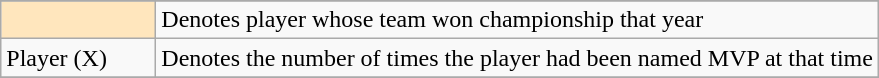<table class="wikitable">
<tr>
</tr>
<tr>
<td style="background-color:#FFE6BD; border:1px solid #aaaaaa; width:6em"></td>
<td>Denotes player whose team won championship that year</td>
</tr>
<tr>
<td>Player (X)</td>
<td>Denotes the number of times the player had been named MVP at that time</td>
</tr>
<tr>
</tr>
</table>
